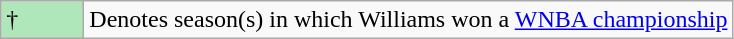<table class="wikitable">
<tr>
<td style="background:#afe6ba; width:3em;">†</td>
<td>Denotes season(s) in which Williams won a <a href='#'>WNBA championship</a></td>
</tr>
</table>
